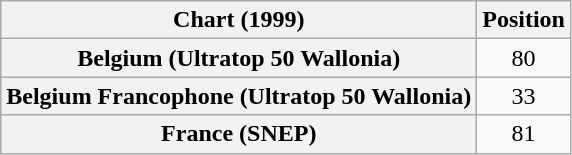<table class="wikitable sortable plainrowheaders" style="text-align:center">
<tr>
<th scope="col">Chart (1999)</th>
<th scope="col">Position</th>
</tr>
<tr>
<th scope="row">Belgium (Ultratop 50 Wallonia)</th>
<td>80</td>
</tr>
<tr>
<th scope="row">Belgium Francophone (Ultratop 50 Wallonia)</th>
<td>33</td>
</tr>
<tr>
<th scope="row">France (SNEP)</th>
<td>81</td>
</tr>
</table>
